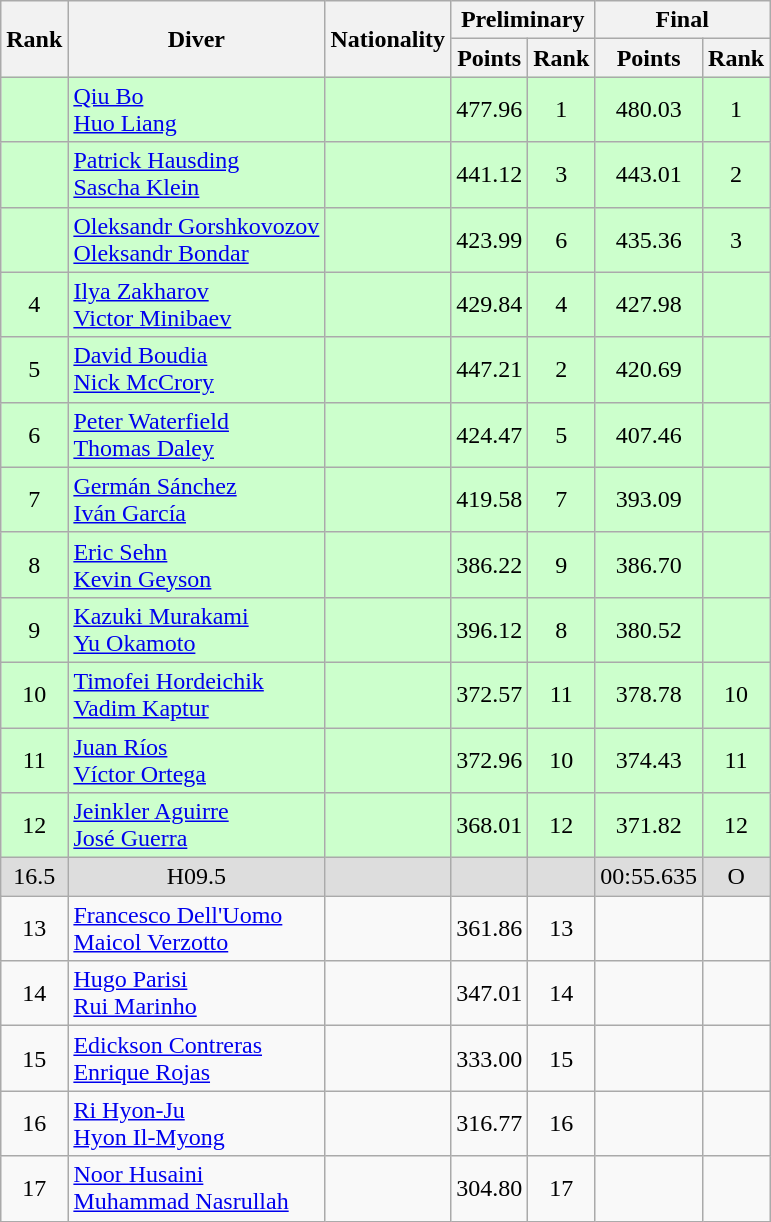<table class="wikitable" style="text-align:center">
<tr>
<th rowspan="2">Rank</th>
<th rowspan="2">Diver</th>
<th rowspan="2">Nationality</th>
<th colspan="2">Preliminary</th>
<th colspan="2">Final</th>
</tr>
<tr>
<th>Points</th>
<th>Rank</th>
<th>Points</th>
<th>Rank</th>
</tr>
<tr bgcolor=ccffcc>
<td></td>
<td align=left><a href='#'>Qiu Bo</a><br><a href='#'>Huo Liang</a></td>
<td align=left></td>
<td>477.96</td>
<td>1</td>
<td>480.03</td>
<td>1</td>
</tr>
<tr bgcolor=ccffcc>
<td></td>
<td align=left><a href='#'>Patrick Hausding</a><br><a href='#'>Sascha Klein</a></td>
<td align=left></td>
<td>441.12</td>
<td>3</td>
<td>443.01</td>
<td>2</td>
</tr>
<tr bgcolor=ccffcc>
<td></td>
<td align=left><a href='#'>Oleksandr Gorshkovozov</a><br><a href='#'>Oleksandr Bondar</a></td>
<td align=left></td>
<td>423.99</td>
<td>6</td>
<td>435.36</td>
<td>3</td>
</tr>
<tr bgcolor=ccffcc>
<td>4</td>
<td align=left><a href='#'>Ilya Zakharov</a><br><a href='#'>Victor Minibaev</a></td>
<td align=left></td>
<td>429.84</td>
<td>4</td>
<td>427.98</td>
<td></td>
</tr>
<tr bgcolor=ccffcc>
<td>5</td>
<td align=left><a href='#'>David Boudia</a><br><a href='#'>Nick McCrory</a></td>
<td align=left></td>
<td>447.21</td>
<td>2</td>
<td>420.69</td>
<td></td>
</tr>
<tr bgcolor=ccffcc>
<td>6</td>
<td align=left><a href='#'>Peter Waterfield</a><br><a href='#'>Thomas Daley</a></td>
<td align=left></td>
<td>424.47</td>
<td>5</td>
<td>407.46</td>
<td></td>
</tr>
<tr bgcolor=ccffcc>
<td>7</td>
<td align=left><a href='#'>Germán Sánchez</a><br><a href='#'>Iván García</a></td>
<td align=left></td>
<td>419.58</td>
<td>7</td>
<td>393.09</td>
<td></td>
</tr>
<tr bgcolor=ccffcc>
<td>8</td>
<td align=left><a href='#'>Eric Sehn</a><br><a href='#'>Kevin Geyson</a></td>
<td align=left></td>
<td>386.22</td>
<td>9</td>
<td>386.70</td>
<td></td>
</tr>
<tr bgcolor=ccffcc>
<td>9</td>
<td align=left><a href='#'>Kazuki Murakami</a><br><a href='#'>Yu Okamoto</a></td>
<td align=left></td>
<td>396.12</td>
<td>8</td>
<td>380.52</td>
<td></td>
</tr>
<tr bgcolor=ccffcc>
<td>10</td>
<td align=left><a href='#'>Timofei Hordeichik</a><br><a href='#'>Vadim Kaptur</a></td>
<td align=left></td>
<td>372.57</td>
<td>11</td>
<td>378.78</td>
<td>10</td>
</tr>
<tr bgcolor=ccffcc>
<td>11</td>
<td align=left><a href='#'>Juan Ríos</a><br><a href='#'>Víctor Ortega</a></td>
<td align=left></td>
<td>372.96</td>
<td>10</td>
<td>374.43</td>
<td>11</td>
</tr>
<tr bgcolor=ccffcc>
<td>12</td>
<td align=left><a href='#'>Jeinkler Aguirre</a><br><a href='#'>José Guerra</a></td>
<td align=left></td>
<td>368.01</td>
<td>12</td>
<td>371.82</td>
<td>12</td>
</tr>
<tr bgcolor=#DDDDDD>
<td><span>16.5</span></td>
<td><span>H09.5</span></td>
<td></td>
<td></td>
<td></td>
<td><span>00:55.635</span></td>
<td><span>O</span></td>
</tr>
<tr>
<td>13</td>
<td align=left><a href='#'>Francesco Dell'Uomo</a><br><a href='#'>Maicol Verzotto</a></td>
<td align=left></td>
<td>361.86</td>
<td>13</td>
<td></td>
<td></td>
</tr>
<tr>
<td>14</td>
<td align=left><a href='#'>Hugo Parisi</a><br><a href='#'>Rui Marinho</a></td>
<td align=left></td>
<td>347.01</td>
<td>14</td>
<td></td>
<td></td>
</tr>
<tr>
<td>15</td>
<td align=left><a href='#'>Edickson Contreras</a><br><a href='#'>Enrique Rojas</a></td>
<td align=left></td>
<td>333.00</td>
<td>15</td>
<td></td>
<td></td>
</tr>
<tr>
<td>16</td>
<td align=left><a href='#'>Ri Hyon-Ju</a><br><a href='#'>Hyon Il-Myong</a></td>
<td align=left></td>
<td>316.77</td>
<td>16</td>
<td></td>
<td></td>
</tr>
<tr>
<td>17</td>
<td align=left><a href='#'>Noor Husaini</a><br><a href='#'>Muhammad Nasrullah</a></td>
<td align=left></td>
<td>304.80</td>
<td>17</td>
<td></td>
<td></td>
</tr>
</table>
